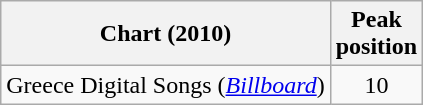<table class="wikitable sortable">
<tr>
<th>Chart (2010)</th>
<th align="center">Peak<br>position</th>
</tr>
<tr>
<td>Greece Digital Songs (<em><a href='#'>Billboard</a></em>)</td>
<td style="text-align:center;">10</td>
</tr>
</table>
